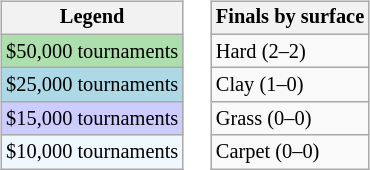<table>
<tr valign=top>
<td><br><table class="wikitable" style="font-size:85%">
<tr>
<th>Legend</th>
</tr>
<tr style="background:#addfad;">
<td>$50,000 tournaments</td>
</tr>
<tr style="background:lightblue;">
<td>$25,000 tournaments</td>
</tr>
<tr style="background:#ccccff;">
<td>$15,000 tournaments</td>
</tr>
<tr style="background:#f0f8ff;">
<td>$10,000 tournaments</td>
</tr>
</table>
</td>
<td><br><table class="wikitable" style="font-size:85%">
<tr>
<th>Finals by surface</th>
</tr>
<tr>
<td>Hard (2–2)</td>
</tr>
<tr>
<td>Clay (1–0)</td>
</tr>
<tr>
<td>Grass (0–0)</td>
</tr>
<tr>
<td>Carpet (0–0)</td>
</tr>
</table>
</td>
</tr>
</table>
